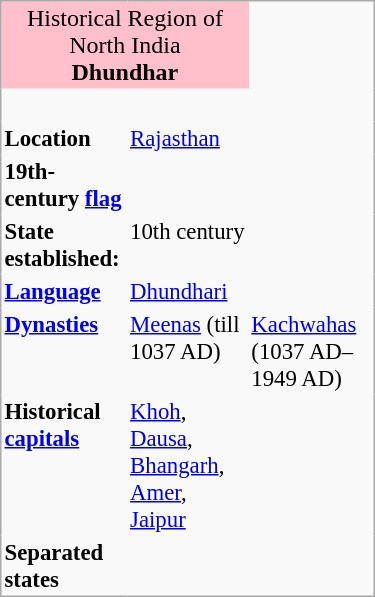<table class="infobox"  cellpadding="2" cellspacing="2" style="width:250px; border-collapse:collapse; font-size:95%;">
<tr>
<td colspan="2" style="margin-left:inherit; background:pink; text-align:center; font-size:medium;">Historical Region of North India<br><strong>Dhundhar</strong></td>
</tr>
<tr style="text-align:center;">
<td colspan="2"><div><br></div></td>
</tr>
<tr style="vertical-align: top;">
<td><strong>Location</strong></td>
<td><a href='#'>Rajasthan</a></td>
</tr>
<tr style="vertical-align: top;">
<td><strong>19th-century <a href='#'>flag</a></strong></td>
<td></td>
</tr>
<tr style="vertical-align: top;">
<td><strong>State established:</strong></td>
<td>10th century</td>
</tr>
<tr style="vertical-align: top;">
<td><strong><a href='#'>Language</a></strong></td>
<td><a href='#'>Dhundhari</a></td>
</tr>
<tr style="vertical-align: top;">
<td><strong><a href='#'>Dynasties</a></strong></td>
<td><a href='#'>Meenas</a> (till 1037 AD)</td>
<td><a href='#'>Kachwahas</a> (1037 AD–1949 AD)</td>
</tr>
<tr style="vertical-align: top;">
<td><strong>Historical <a href='#'>capitals</a></strong></td>
<td><a href='#'>Khoh</a>, <a href='#'>Dausa</a>, <a href='#'>Bhangarh</a>, <a href='#'>Amer</a>, <a href='#'>Jaipur</a></td>
</tr>
<tr style="vertical-align: top;">
<td><strong>Separated states</strong></td>
<td></td>
</tr>
<tr style="vertical-align: top;">
</tr>
</table>
